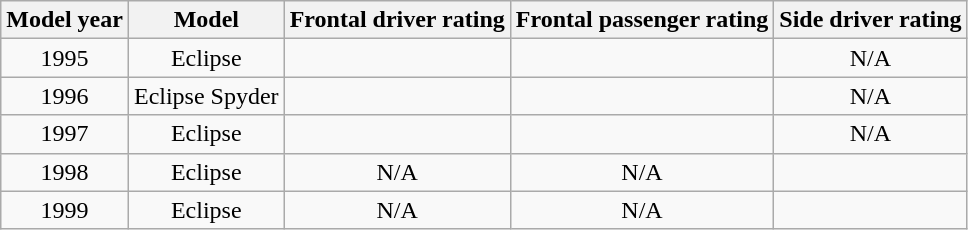<table class="wikitable">
<tr style="white-space:nowrap;">
<th>Model year</th>
<th>Model</th>
<th>Frontal driver rating</th>
<th>Frontal passenger rating</th>
<th>Side driver rating</th>
</tr>
<tr>
<td style="text-align:center;">1995</td>
<td style="text-align:center;">Eclipse</td>
<td style="text-align:center;"></td>
<td style="text-align:center;"></td>
<td style="text-align:center;">N/A</td>
</tr>
<tr>
<td style="text-align:center;">1996</td>
<td style="text-align:center;">Eclipse Spyder</td>
<td style="text-align:center;"></td>
<td style="text-align:center;"></td>
<td style="text-align:center;">N/A</td>
</tr>
<tr>
<td style="text-align:center;">1997</td>
<td style="text-align:center;">Eclipse</td>
<td style="text-align:center;"></td>
<td style="text-align:center;"></td>
<td style="text-align:center;">N/A</td>
</tr>
<tr>
<td style="text-align:center;">1998</td>
<td style="text-align:center;">Eclipse</td>
<td style="text-align:center;">N/A</td>
<td style="text-align:center;">N/A</td>
<td style="text-align:center;"></td>
</tr>
<tr>
<td style="text-align:center;">1999</td>
<td style="text-align:center;">Eclipse</td>
<td style="text-align:center;">N/A</td>
<td style="text-align:center;">N/A</td>
<td style="text-align:center;"></td>
</tr>
</table>
